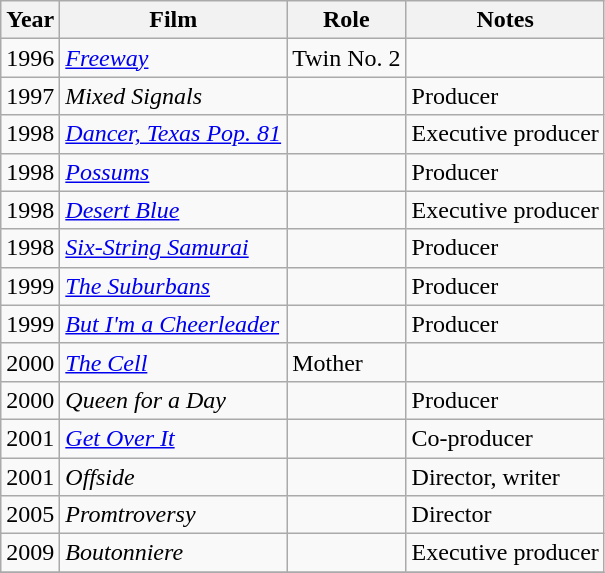<table class="wikitable">
<tr>
<th>Year</th>
<th>Film</th>
<th>Role</th>
<th>Notes</th>
</tr>
<tr>
<td>1996</td>
<td><em><a href='#'>Freeway</a></em></td>
<td>Twin No. 2</td>
<td></td>
</tr>
<tr>
<td>1997</td>
<td><em>Mixed Signals</em></td>
<td></td>
<td>Producer</td>
</tr>
<tr>
<td>1998</td>
<td><em><a href='#'>Dancer, Texas Pop. 81</a></em></td>
<td></td>
<td>Executive producer</td>
</tr>
<tr>
<td>1998</td>
<td><em><a href='#'>Possums</a></em></td>
<td></td>
<td>Producer</td>
</tr>
<tr>
<td>1998</td>
<td><em><a href='#'>Desert Blue</a></em></td>
<td></td>
<td>Executive producer</td>
</tr>
<tr>
<td>1998</td>
<td><em><a href='#'>Six-String Samurai</a></em></td>
<td></td>
<td>Producer</td>
</tr>
<tr>
<td>1999</td>
<td><em><a href='#'>The Suburbans</a></em></td>
<td></td>
<td>Producer</td>
</tr>
<tr>
<td>1999</td>
<td><em><a href='#'>But I'm a Cheerleader</a></em></td>
<td></td>
<td>Producer</td>
</tr>
<tr>
<td>2000</td>
<td><em><a href='#'>The Cell</a></em></td>
<td>Mother</td>
<td></td>
</tr>
<tr>
<td>2000</td>
<td><em>Queen for a Day</em></td>
<td></td>
<td>Producer</td>
</tr>
<tr>
<td>2001</td>
<td><em><a href='#'>Get Over It</a></em></td>
<td></td>
<td>Co-producer</td>
</tr>
<tr>
<td>2001</td>
<td><em>Offside</em></td>
<td></td>
<td>Director, writer</td>
</tr>
<tr>
<td>2005</td>
<td><em>Promtroversy</em></td>
<td></td>
<td>Director</td>
</tr>
<tr>
<td>2009</td>
<td><em>Boutonniere</em></td>
<td></td>
<td>Executive producer</td>
</tr>
<tr>
</tr>
</table>
